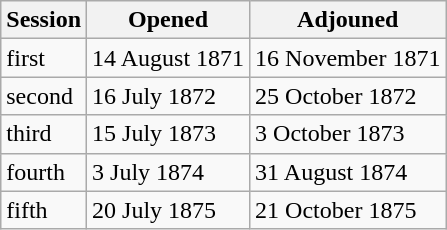<table class="wikitable">
<tr>
<th>Session</th>
<th>Opened</th>
<th>Adjouned</th>
</tr>
<tr>
<td>first</td>
<td>14 August 1871</td>
<td>16 November 1871</td>
</tr>
<tr>
<td>second</td>
<td>16 July 1872</td>
<td>25 October 1872</td>
</tr>
<tr>
<td>third</td>
<td>15 July 1873</td>
<td>3 October 1873</td>
</tr>
<tr>
<td>fourth</td>
<td>3 July 1874</td>
<td>31 August 1874</td>
</tr>
<tr>
<td>fifth</td>
<td>20 July 1875</td>
<td>21 October 1875</td>
</tr>
</table>
